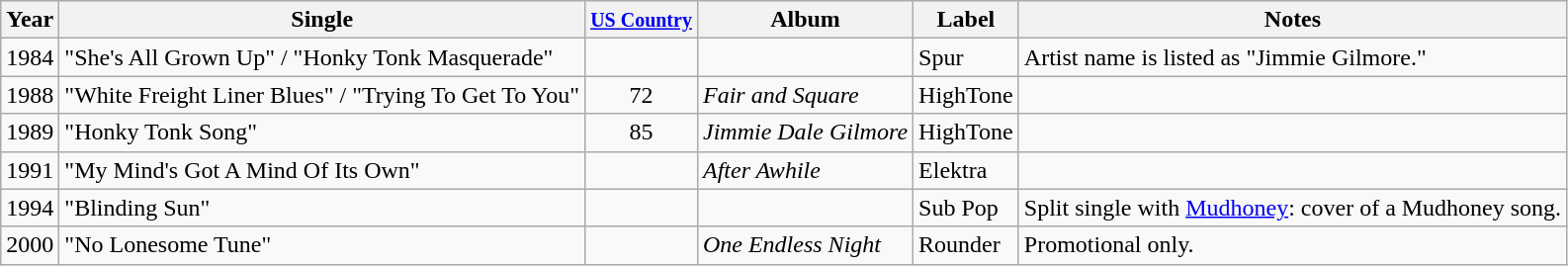<table class="wikitable">
<tr>
<th>Year</th>
<th>Single</th>
<th><small><a href='#'>US Country</a></small></th>
<th>Album</th>
<th>Label</th>
<th>Notes</th>
</tr>
<tr>
<td>1984</td>
<td>"She's All Grown Up" / "Honky Tonk Masquerade"</td>
<td align="center"></td>
<td></td>
<td>Spur</td>
<td>Artist name is listed as "Jimmie Gilmore."</td>
</tr>
<tr>
<td>1988</td>
<td>"White Freight Liner Blues" / "Trying To Get To You"</td>
<td align="center">72</td>
<td><em>Fair and Square</em></td>
<td>HighTone</td>
<td></td>
</tr>
<tr>
<td>1989</td>
<td>"Honky Tonk Song"</td>
<td align="center">85</td>
<td><em>Jimmie Dale Gilmore</em></td>
<td>HighTone</td>
<td></td>
</tr>
<tr>
<td>1991</td>
<td>"My Mind's Got A Mind Of Its Own"</td>
<td align="center"></td>
<td><em>After Awhile</em></td>
<td>Elektra</td>
<td></td>
</tr>
<tr>
<td>1994</td>
<td>"Blinding Sun"</td>
<td align="center"></td>
<td></td>
<td>Sub Pop</td>
<td>Split single with <a href='#'>Mudhoney</a>: cover of a Mudhoney song.</td>
</tr>
<tr>
<td>2000</td>
<td>"No Lonesome Tune"</td>
<td align="center"></td>
<td><em>One Endless Night</em></td>
<td>Rounder</td>
<td>Promotional only.</td>
</tr>
</table>
